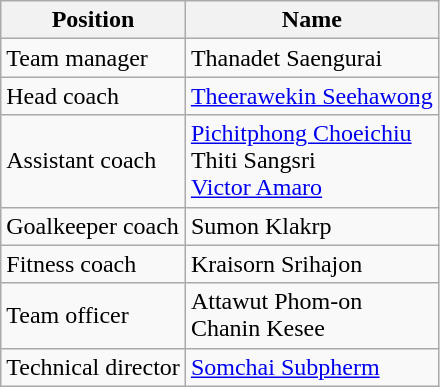<table class="wikitable">
<tr>
<th>Position</th>
<th>Name</th>
</tr>
<tr>
<td>Team manager</td>
<td> Thanadet Saengurai</td>
</tr>
<tr>
<td>Head coach</td>
<td>  <a href='#'>Theerawekin Seehawong</a></td>
</tr>
<tr>
<td>Assistant coach</td>
<td> <a href='#'>Pichitphong Choeichiu</a> <br>   Thiti Sangsri <br>  <a href='#'>Victor Amaro</a></td>
</tr>
<tr>
<td>Goalkeeper coach</td>
<td> Sumon Klakrp</td>
</tr>
<tr>
<td>Fitness coach</td>
<td> Kraisorn Srihajon</td>
</tr>
<tr>
<td>Team officer</td>
<td> Attawut Phom-on <br>  Chanin Kesee</td>
</tr>
<tr>
<td>Technical director</td>
<td> <a href='#'>Somchai Subpherm</a></td>
</tr>
</table>
